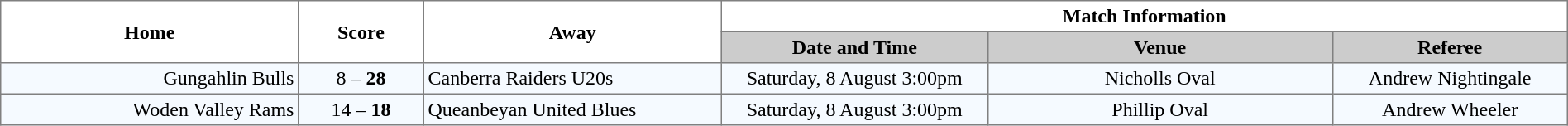<table width="100%" cellspacing="0" cellpadding="3" border="1" style="border-collapse:collapse;  text-align:center;">
<tr>
<th rowspan="2" width="19%">Home</th>
<th rowspan="2" width="8%">Score</th>
<th rowspan="2" width="19%">Away</th>
<th colspan="3">Match Information</th>
</tr>
<tr bgcolor="#CCCCCC">
<th width="17%">Date and Time</th>
<th width="22%">Venue</th>
<th width="50%">Referee</th>
</tr>
<tr style="text-align:center; background:#f5faff;">
<td align="right">Gungahlin Bulls </td>
<td>8 – <strong>28</strong></td>
<td align="left"> Canberra Raiders U20s</td>
<td>Saturday, 8 August 3:00pm</td>
<td>Nicholls Oval</td>
<td>Andrew Nightingale</td>
</tr>
<tr style="text-align:center; background:#f5faff;">
<td align="right">Woden Valley Rams </td>
<td>14 – <strong>18</strong></td>
<td align="left"> Queanbeyan United Blues</td>
<td>Saturday, 8 August 3:00pm</td>
<td>Phillip Oval</td>
<td>Andrew Wheeler</td>
</tr>
</table>
